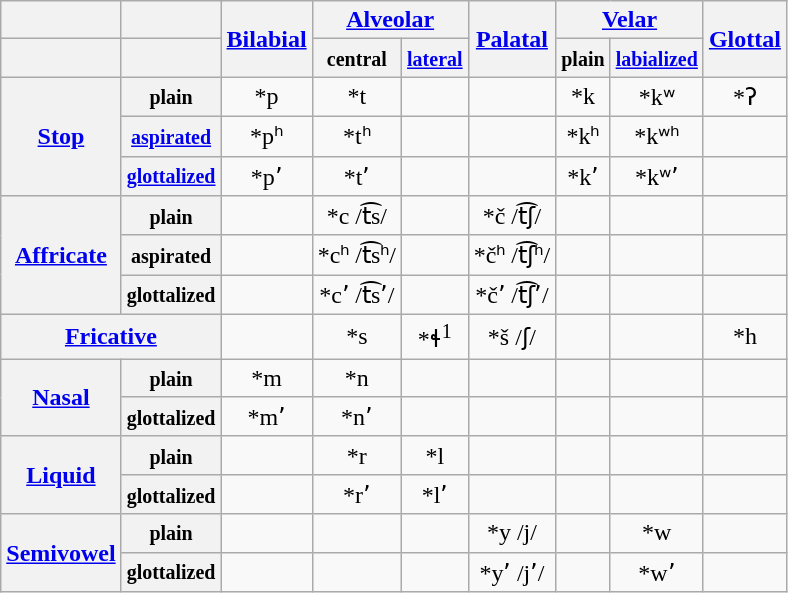<table class="wikitable">
<tr>
<th></th>
<th></th>
<th rowspan="2" align="center"><a href='#'>Bilabial</a></th>
<th colspan="2" align="center"><a href='#'>Alveolar</a></th>
<th rowspan="2" align="center"><a href='#'>Palatal</a></th>
<th colspan="2" align="center"><a href='#'>Velar</a></th>
<th rowspan="2" align="center"><a href='#'>Glottal</a></th>
</tr>
<tr>
<th></th>
<th></th>
<th><small>central</small></th>
<th><small><a href='#'>lateral</a></small></th>
<th><small>plain</small></th>
<th><small><a href='#'>labialized</a></small></th>
</tr>
<tr>
<th rowspan="3"><a href='#'>Stop</a></th>
<th><small>plain</small></th>
<td align="center">*p</td>
<td align="center">*t</td>
<td></td>
<td align="center"></td>
<td align="center">*k</td>
<td align="center">*kʷ</td>
<td align="center">*ʔ</td>
</tr>
<tr>
<th><a href='#'><small>aspirated</small></a></th>
<td align="center">*pʰ</td>
<td align="center">*tʰ</td>
<td></td>
<td align="center"></td>
<td align="center">*kʰ</td>
<td align="center">*kʷʰ</td>
<td></td>
</tr>
<tr>
<th><small><a href='#'>glottalized</a></small></th>
<td align="center">*pʼ</td>
<td align="center">*tʼ</td>
<td></td>
<td align="center"></td>
<td align="center">*kʼ</td>
<td align="center">*kʷʼ</td>
<td></td>
</tr>
<tr>
<th rowspan="3"><a href='#'>Affricate</a></th>
<th><small>plain</small></th>
<td></td>
<td align="center">*c /t͡s/</td>
<td></td>
<td align="center">*č /t͡ʃ/</td>
<td></td>
<td></td>
<td></td>
</tr>
<tr>
<th><small>aspirated</small></th>
<td></td>
<td align="center">*cʰ /t͡sʰ/</td>
<td></td>
<td align="center">*čʰ /t͡ʃʰ/</td>
<td></td>
<td></td>
<td></td>
</tr>
<tr>
<th><small>glottalized</small></th>
<td></td>
<td align="center">*cʼ /t͡sʼ/</td>
<td></td>
<td align="center">*čʼ /t͡ʃʼ/</td>
<td></td>
<td></td>
<td></td>
</tr>
<tr>
<th colspan="2"><a href='#'>Fricative</a></th>
<td></td>
<td align="center">*s</td>
<td align="center">*ɬ<sup>1</sup></td>
<td align="center">*š /ʃ/</td>
<td align="center"></td>
<td align="center"></td>
<td align="center">*h</td>
</tr>
<tr>
<th rowspan="2"><a href='#'>Nasal</a></th>
<th><small>plain</small></th>
<td align="center">*m</td>
<td align="center">*n</td>
<td></td>
<td></td>
<td></td>
<td></td>
<td></td>
</tr>
<tr>
<th><small>glottalized</small></th>
<td align="center">*mʼ</td>
<td align="center">*nʼ</td>
<td></td>
<td></td>
<td></td>
<td></td>
<td></td>
</tr>
<tr>
<th rowspan="2"><a href='#'>Liquid</a></th>
<th><small>plain</small></th>
<td></td>
<td align="center">*r</td>
<td align="center">*l</td>
<td></td>
<td></td>
<td></td>
<td></td>
</tr>
<tr>
<th><small>glottalized</small></th>
<td></td>
<td align="center">*rʼ</td>
<td align="center">*lʼ</td>
<td></td>
<td></td>
<td></td>
<td></td>
</tr>
<tr>
<th rowspan="2"><a href='#'>Semivowel</a></th>
<th><small>plain</small></th>
<td></td>
<td align="center"></td>
<td align="center"></td>
<td align="center">*y /j/</td>
<td></td>
<td align="center">*w</td>
<td></td>
</tr>
<tr>
<th><small>glottalized</small></th>
<td></td>
<td align="center"></td>
<td align="center"></td>
<td align="center">*yʼ /jʼ/</td>
<td></td>
<td align="center">*wʼ</td>
<td></td>
</tr>
</table>
